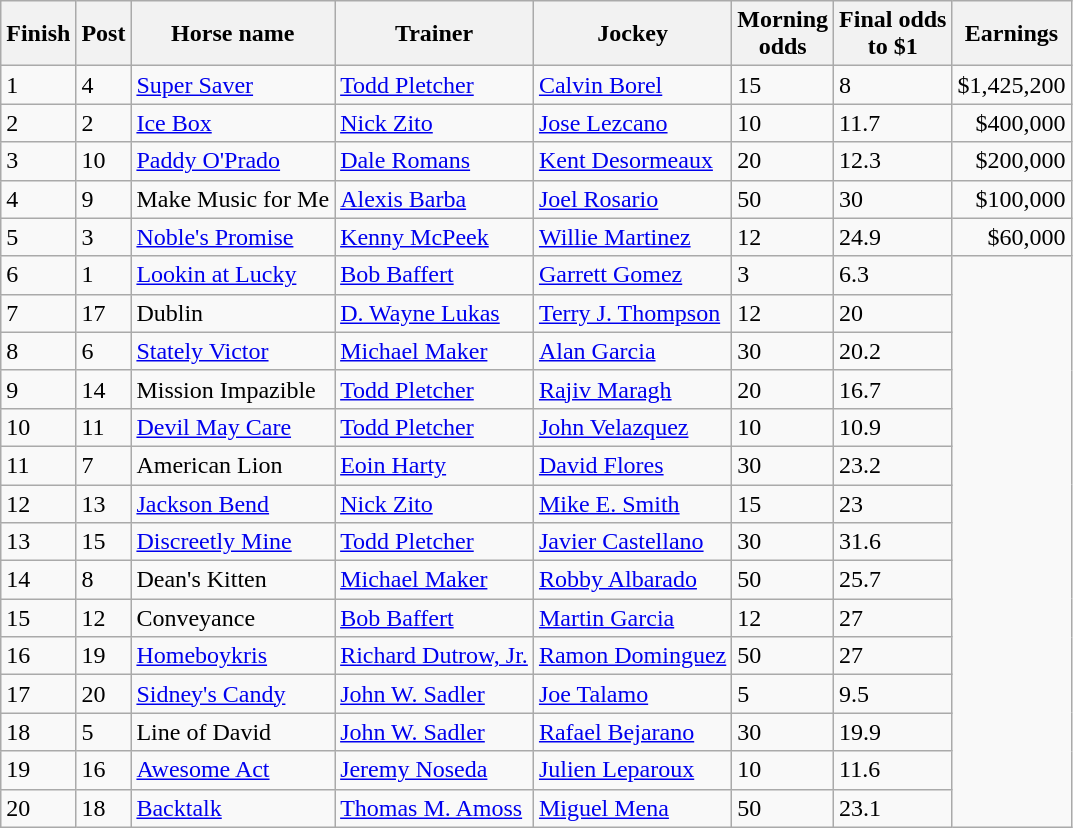<table class="wikitable sortable">
<tr>
<th>Finish</th>
<th>Post</th>
<th>Horse name</th>
<th>Trainer</th>
<th>Jockey</th>
<th>Morning<br>odds</th>
<th>Final odds<br>to $1</th>
<th>Earnings</th>
</tr>
<tr>
<td>1</td>
<td>4</td>
<td><a href='#'>Super Saver</a></td>
<td><a href='#'>Todd Pletcher</a></td>
<td><a href='#'>Calvin Borel</a></td>
<td>15</td>
<td>8</td>
<td align=right>$1,425,200</td>
</tr>
<tr>
<td>2</td>
<td>2</td>
<td><a href='#'>Ice Box</a></td>
<td><a href='#'>Nick Zito</a></td>
<td><a href='#'>Jose Lezcano</a></td>
<td>10</td>
<td>11.7</td>
<td align=right>$400,000</td>
</tr>
<tr>
<td>3</td>
<td>10</td>
<td><a href='#'>Paddy O'Prado</a></td>
<td><a href='#'>Dale Romans</a></td>
<td><a href='#'>Kent Desormeaux</a></td>
<td>20</td>
<td>12.3</td>
<td align=right>$200,000</td>
</tr>
<tr>
<td>4</td>
<td>9</td>
<td>Make Music for Me</td>
<td><a href='#'>Alexis Barba</a></td>
<td><a href='#'>Joel Rosario</a></td>
<td>50</td>
<td>30</td>
<td align=right>$100,000</td>
</tr>
<tr>
<td>5</td>
<td>3</td>
<td><a href='#'>Noble's Promise</a></td>
<td><a href='#'>Kenny McPeek</a></td>
<td><a href='#'>Willie Martinez</a></td>
<td>12</td>
<td>24.9</td>
<td align=right>$60,000</td>
</tr>
<tr>
<td>6</td>
<td>1</td>
<td><a href='#'>Lookin at Lucky</a></td>
<td><a href='#'>Bob Baffert</a></td>
<td><a href='#'>Garrett Gomez</a></td>
<td>3</td>
<td>6.3</td>
</tr>
<tr>
<td>7</td>
<td>17</td>
<td>Dublin</td>
<td><a href='#'>D. Wayne Lukas</a></td>
<td><a href='#'>Terry J. Thompson</a></td>
<td>12</td>
<td>20</td>
</tr>
<tr>
<td>8</td>
<td>6</td>
<td><a href='#'>Stately Victor</a></td>
<td><a href='#'>Michael Maker</a></td>
<td><a href='#'>Alan Garcia</a></td>
<td>30</td>
<td>20.2</td>
</tr>
<tr>
<td>9</td>
<td>14</td>
<td>Mission Impazible</td>
<td><a href='#'>Todd Pletcher</a></td>
<td><a href='#'>Rajiv Maragh</a></td>
<td>20</td>
<td>16.7</td>
</tr>
<tr>
<td>10</td>
<td>11</td>
<td><a href='#'>Devil May Care</a></td>
<td><a href='#'>Todd Pletcher</a></td>
<td><a href='#'>John Velazquez</a></td>
<td>10</td>
<td>10.9</td>
</tr>
<tr>
<td>11</td>
<td>7</td>
<td>American Lion</td>
<td><a href='#'>Eoin Harty</a></td>
<td><a href='#'>David Flores</a></td>
<td>30</td>
<td>23.2</td>
</tr>
<tr>
<td>12</td>
<td>13</td>
<td><a href='#'>Jackson Bend</a></td>
<td><a href='#'>Nick Zito</a></td>
<td><a href='#'>Mike E. Smith</a></td>
<td>15</td>
<td>23</td>
</tr>
<tr>
<td>13</td>
<td>15</td>
<td><a href='#'>Discreetly Mine</a></td>
<td><a href='#'>Todd Pletcher</a></td>
<td><a href='#'>Javier Castellano</a></td>
<td>30</td>
<td>31.6</td>
</tr>
<tr>
<td>14</td>
<td>8</td>
<td>Dean's Kitten</td>
<td><a href='#'>Michael Maker</a></td>
<td><a href='#'>Robby Albarado</a></td>
<td>50</td>
<td>25.7</td>
</tr>
<tr>
<td>15</td>
<td>12</td>
<td>Conveyance</td>
<td><a href='#'>Bob Baffert</a></td>
<td><a href='#'>Martin Garcia</a></td>
<td>12</td>
<td>27</td>
</tr>
<tr>
<td>16</td>
<td>19</td>
<td><a href='#'>Homeboykris</a></td>
<td><a href='#'>Richard Dutrow, Jr.</a></td>
<td><a href='#'>Ramon Dominguez</a></td>
<td>50</td>
<td>27</td>
</tr>
<tr>
<td>17</td>
<td>20</td>
<td><a href='#'>Sidney's Candy</a></td>
<td><a href='#'>John W. Sadler</a></td>
<td><a href='#'>Joe Talamo</a></td>
<td>5</td>
<td>9.5</td>
</tr>
<tr>
<td>18</td>
<td>5</td>
<td>Line of David</td>
<td><a href='#'>John W. Sadler</a></td>
<td><a href='#'>Rafael Bejarano</a></td>
<td>30</td>
<td>19.9</td>
</tr>
<tr>
<td>19</td>
<td>16</td>
<td><a href='#'>Awesome Act</a></td>
<td><a href='#'>Jeremy Noseda</a></td>
<td><a href='#'>Julien Leparoux</a></td>
<td>10</td>
<td>11.6</td>
</tr>
<tr>
<td>20</td>
<td>18</td>
<td><a href='#'>Backtalk</a></td>
<td><a href='#'>Thomas M. Amoss</a></td>
<td><a href='#'>Miguel Mena</a></td>
<td>50</td>
<td>23.1</td>
</tr>
</table>
